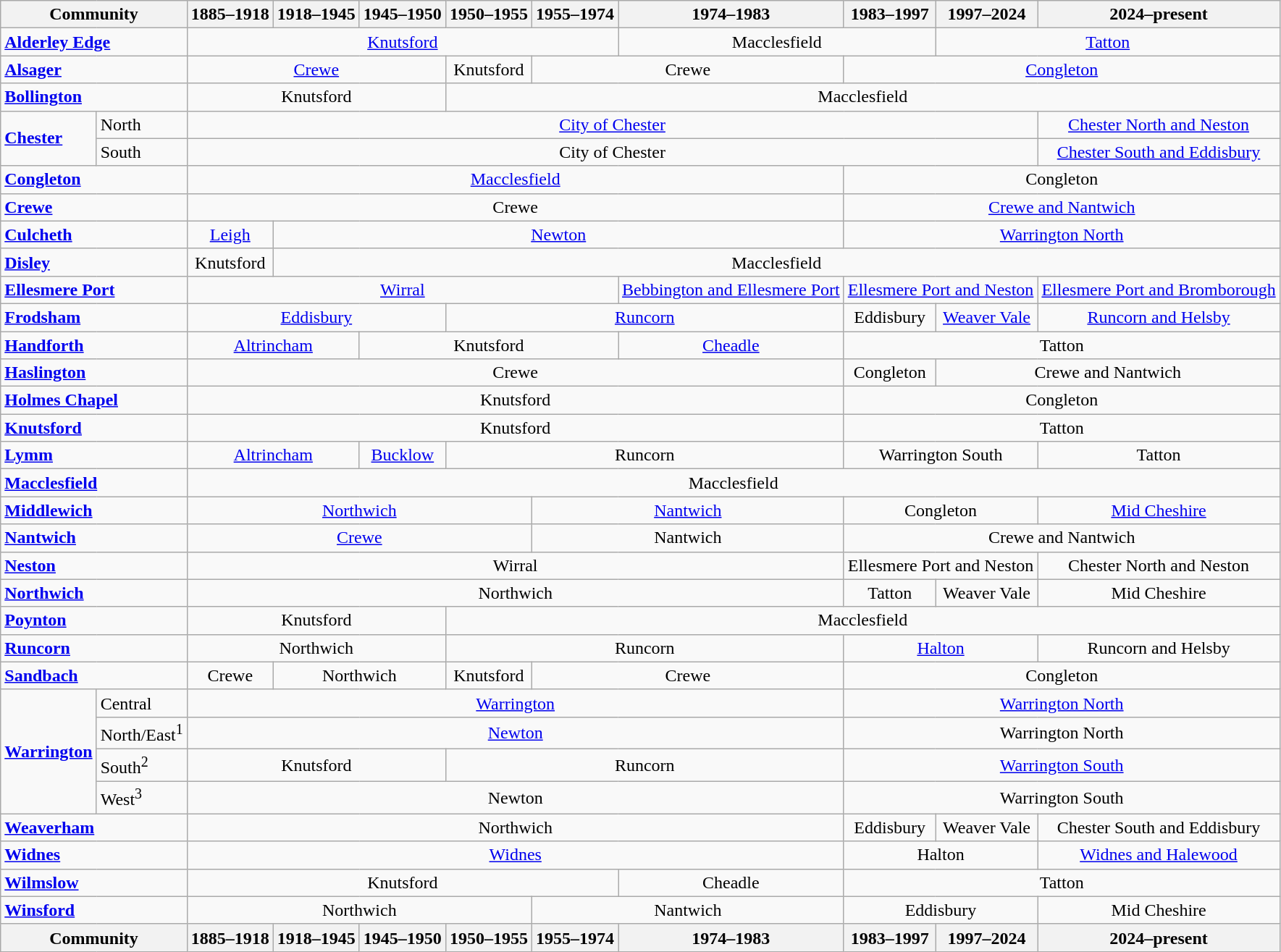<table class="wikitable">
<tr>
<th colspan="2">Community</th>
<th>1885–1918</th>
<th>1918–1945</th>
<th>1945–1950</th>
<th>1950–1955</th>
<th>1955–1974</th>
<th>1974–1983</th>
<th>1983–1997</th>
<th>1997–2024</th>
<th>2024–present</th>
</tr>
<tr>
<td colspan="2"><strong><a href='#'>Alderley Edge</a></strong></td>
<td colspan="5" align="center"><a href='#'>Knutsford</a></td>
<td colspan="2" align="center">Macclesfield</td>
<td colspan="2" align="center"><a href='#'>Tatton</a></td>
</tr>
<tr>
<td colspan="2"><strong><a href='#'>Alsager</a></strong></td>
<td colspan="3" align="center"><a href='#'>Crewe</a></td>
<td align="center">Knutsford</td>
<td colspan="2" align="center">Crewe</td>
<td colspan="3" align="center"><a href='#'>Congleton</a></td>
</tr>
<tr>
<td colspan="2"><strong><a href='#'>Bollington</a></strong></td>
<td colspan="3" align="center">Knutsford</td>
<td colspan="6" align="center">Macclesfield</td>
</tr>
<tr>
<td rowspan="2"><strong><a href='#'>Chester</a></strong></td>
<td>North</td>
<td colspan="8" align="center"><a href='#'>City of Chester</a></td>
<td align="center"><a href='#'>Chester North and Neston</a></td>
</tr>
<tr>
<td>South</td>
<td colspan="8" align="center">City of Chester</td>
<td align="center"><a href='#'>Chester South and Eddisbury</a></td>
</tr>
<tr>
<td colspan="2"><strong><a href='#'>Congleton</a></strong></td>
<td colspan="6" align="center"><a href='#'>Macclesfield</a></td>
<td colspan="3" align="center">Congleton</td>
</tr>
<tr>
<td colspan="2"><strong><a href='#'>Crewe</a></strong></td>
<td colspan="6" align="center">Crewe</td>
<td colspan="3" align="center"><a href='#'>Crewe and Nantwich</a></td>
</tr>
<tr>
<td colspan="2"><strong><a href='#'>Culcheth</a></strong></td>
<td align="center"><a href='#'>Leigh</a></td>
<td colspan="5" align="center"><a href='#'>Newton</a></td>
<td colspan="3" align="center"><a href='#'>Warrington North</a></td>
</tr>
<tr>
<td colspan="2"><strong><a href='#'>Disley</a></strong></td>
<td align="center">Knutsford</td>
<td colspan="8" align="center">Macclesfield</td>
</tr>
<tr>
<td colspan="2"><strong><a href='#'>Ellesmere Port</a></strong></td>
<td colspan="5" align="center"><a href='#'>Wirral</a></td>
<td align="center"><a href='#'>Bebbington and Ellesmere Port</a></td>
<td colspan="2" align="center"><a href='#'>Ellesmere Port and Neston</a></td>
<td align="center"><a href='#'>Ellesmere Port and Bromborough</a></td>
</tr>
<tr>
<td colspan="2"><strong><a href='#'>Frodsham</a></strong></td>
<td colspan="3" align="center"><a href='#'>Eddisbury</a></td>
<td colspan="3" align="center"><a href='#'>Runcorn</a></td>
<td align="center">Eddisbury</td>
<td align="center"><a href='#'>Weaver Vale</a></td>
<td align="center"><a href='#'>Runcorn and Helsby</a></td>
</tr>
<tr>
<td colspan="2"><strong><a href='#'>Handforth</a></strong></td>
<td colspan="2" align="center"><a href='#'>Altrincham</a></td>
<td colspan="3" align="center">Knutsford</td>
<td align="center"><a href='#'>Cheadle</a></td>
<td colspan="3" align="center">Tatton</td>
</tr>
<tr>
<td colspan="2"><strong><a href='#'>Haslington</a></strong></td>
<td colspan="6" align="center">Crewe</td>
<td align="center">Congleton</td>
<td colspan="2" align="center">Crewe and Nantwich</td>
</tr>
<tr>
<td colspan="2"><strong><a href='#'>Holmes Chapel</a></strong></td>
<td colspan="6" align="center">Knutsford</td>
<td colspan="3" align="center">Congleton</td>
</tr>
<tr>
<td colspan="2"><strong><a href='#'>Knutsford</a></strong></td>
<td colspan="6" align="center">Knutsford</td>
<td colspan="3" align="center">Tatton</td>
</tr>
<tr>
<td colspan="2"><strong><a href='#'>Lymm</a></strong></td>
<td colspan="2" align="center"><a href='#'>Altrincham</a></td>
<td align="center"><a href='#'>Bucklow</a></td>
<td colspan="3" align="center">Runcorn</td>
<td colspan="2" align="center">Warrington South</td>
<td align="center">Tatton</td>
</tr>
<tr>
<td colspan="2"><strong><a href='#'>Macclesfield</a></strong></td>
<td colspan="9" align="center">Macclesfield</td>
</tr>
<tr>
<td colspan="2"><strong><a href='#'>Middlewich</a></strong></td>
<td colspan="4" align="center"><a href='#'>Northwich</a></td>
<td colspan="2" align="center"><a href='#'>Nantwich</a></td>
<td colspan="2" align="center">Congleton</td>
<td align="center"><a href='#'>Mid Cheshire</a></td>
</tr>
<tr>
<td colspan="2"><strong><a href='#'>Nantwich</a></strong></td>
<td colspan="4" align="center"><a href='#'>Crewe</a></td>
<td colspan="2" align="center">Nantwich</td>
<td colspan="3" align="center">Crewe and Nantwich</td>
</tr>
<tr>
<td colspan="2"><strong><a href='#'>Neston</a></strong></td>
<td colspan="6" align="center">Wirral</td>
<td colspan="2" align="center">Ellesmere Port and Neston</td>
<td align="center">Chester North and Neston</td>
</tr>
<tr>
<td colspan="2"><strong><a href='#'>Northwich</a></strong></td>
<td colspan="6" align="center">Northwich</td>
<td align="center">Tatton</td>
<td align="center">Weaver Vale</td>
<td align="center">Mid Cheshire</td>
</tr>
<tr>
<td colspan="2"><strong><a href='#'>Poynton</a></strong></td>
<td colspan="3" align="center">Knutsford</td>
<td colspan="6" align="center">Macclesfield</td>
</tr>
<tr>
<td colspan="2"><strong><a href='#'>Runcorn</a></strong></td>
<td colspan="3" align="center">Northwich</td>
<td colspan="3" align="center">Runcorn</td>
<td colspan="2" align="center"><a href='#'>Halton</a></td>
<td align="center">Runcorn and Helsby</td>
</tr>
<tr>
<td colspan="2"><strong><a href='#'>Sandbach</a></strong></td>
<td align="center">Crewe</td>
<td colspan="2" align="center">Northwich</td>
<td align="center">Knutsford</td>
<td colspan="2" align="center">Crewe</td>
<td colspan="3" align="center">Congleton</td>
</tr>
<tr>
<td rowspan="4"><strong><a href='#'>Warrington</a></strong></td>
<td>Central</td>
<td colspan="6" align="center"><a href='#'>Warrington</a></td>
<td colspan="3" align="center"><a href='#'>Warrington North</a></td>
</tr>
<tr>
<td>North/East<sup>1</sup></td>
<td colspan="6" align="center"><a href='#'>Newton</a></td>
<td colspan="3" align="center">Warrington North</td>
</tr>
<tr>
<td>South<sup>2</sup></td>
<td colspan="3" align="center">Knutsford</td>
<td colspan="3" align="center">Runcorn</td>
<td colspan="3" align="center"><a href='#'>Warrington South</a></td>
</tr>
<tr>
<td>West<sup>3</sup></td>
<td colspan="6" align="center">Newton</td>
<td colspan="3" align="center">Warrington South</td>
</tr>
<tr>
<td colspan="2"><strong><a href='#'>Weaverham</a></strong></td>
<td colspan="6" align="center">Northwich</td>
<td align="center">Eddisbury</td>
<td align="center">Weaver Vale</td>
<td align="center">Chester South and Eddisbury</td>
</tr>
<tr>
<td colspan="2"><strong><a href='#'>Widnes</a></strong></td>
<td colspan="6" align="center"><a href='#'>Widnes</a></td>
<td colspan="2" align="center">Halton</td>
<td align="center"><a href='#'>Widnes and Halewood</a></td>
</tr>
<tr>
<td colspan="2"><strong><a href='#'>Wilmslow</a></strong></td>
<td colspan="5" align="center">Knutsford</td>
<td align="center">Cheadle</td>
<td colspan="3" align="center">Tatton</td>
</tr>
<tr>
<td colspan="2"><strong><a href='#'>Winsford</a></strong></td>
<td colspan="4" align="center">Northwich</td>
<td colspan="2" align="center">Nantwich</td>
<td colspan="2" align="center">Eddisbury</td>
<td align="center">Mid Cheshire</td>
</tr>
<tr>
<th colspan="2">Community</th>
<th>1885–1918</th>
<th>1918–1945</th>
<th>1945–1950</th>
<th>1950–1955</th>
<th>1955–1974</th>
<th>1974–1983</th>
<th>1983–1997</th>
<th>1997–2024</th>
<th>2024–present</th>
</tr>
</table>
